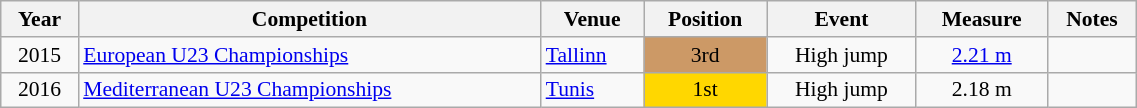<table class="wikitable" width=60% style="font-size:90%; text-align:center;">
<tr>
<th>Year</th>
<th>Competition</th>
<th>Venue</th>
<th>Position</th>
<th>Event</th>
<th>Measure</th>
<th>Notes</th>
</tr>
<tr>
<td>2015</td>
<td align=left><a href='#'>European U23 Championships</a></td>
<td align=left> <a href='#'>Tallinn</a></td>
<td bgcolor=cc9966>3rd</td>
<td>High jump</td>
<td><a href='#'>2.21 m</a></td>
<td></td>
</tr>
<tr>
<td>2016</td>
<td align=left><a href='#'>Mediterranean U23 Championships</a></td>
<td align=left> <a href='#'>Tunis</a></td>
<td bgcolor=gold>1st</td>
<td>High jump</td>
<td>2.18 m</td>
<td></td>
</tr>
</table>
